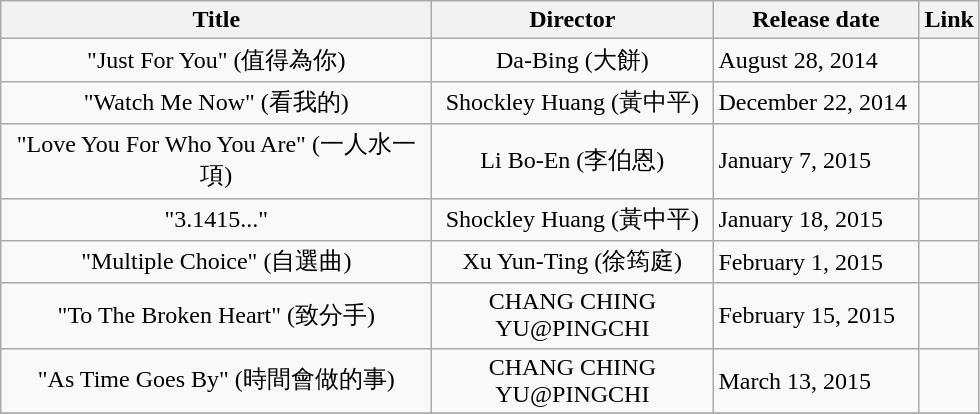<table class="wikitable">
<tr>
<th width="280px">Title</th>
<th width="180px">Director</th>
<th width="130px">Release date</th>
<th>Link</th>
</tr>
<tr>
<td style="text-align:center;">"Just For You" (值得為你)</td>
<td style="text-align:center;">Da-Bing (大餅)</td>
<td>August 28, 2014</td>
<td></td>
</tr>
<tr>
<td style="text-align:center;">"Watch Me Now" (看我的)</td>
<td style="text-align:center;">Shockley Huang (黃中平)</td>
<td>December 22, 2014</td>
<td></td>
</tr>
<tr>
<td style="text-align:center;">"Love You For Who You Are" (一人水一項)</td>
<td style="text-align:center;">Li Bo-En (李伯恩)</td>
<td>January 7, 2015</td>
<td></td>
</tr>
<tr>
<td style="text-align:center;">"3.1415..."</td>
<td style="text-align:center;">Shockley Huang (黃中平)</td>
<td>January 18, 2015</td>
<td></td>
</tr>
<tr>
<td style="text-align:center;">"Multiple Choice" (自選曲)</td>
<td style="text-align:center;">Xu Yun-Ting (徐筠庭)</td>
<td>February 1, 2015</td>
<td></td>
</tr>
<tr>
<td style="text-align:center;">"To The Broken Heart" (致分手)</td>
<td style="text-align:center;">CHANG CHING YU@PINGCHI</td>
<td>February 15, 2015</td>
<td></td>
</tr>
<tr>
<td style="text-align:center;">"As Time Goes By" (時間會做的事)</td>
<td style="text-align:center;">CHANG CHING YU@PINGCHI</td>
<td>March 13, 2015</td>
<td></td>
</tr>
<tr>
</tr>
</table>
